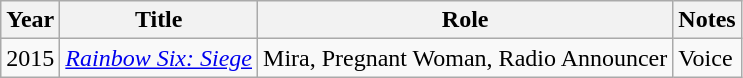<table class="wikitable sortable">
<tr>
<th>Year</th>
<th>Title</th>
<th>Role</th>
<th>Notes</th>
</tr>
<tr>
<td>2015</td>
<td><em><a href='#'>Rainbow Six: Siege</a></em></td>
<td>Mira, Pregnant Woman, Radio Announcer</td>
<td>Voice</td>
</tr>
</table>
